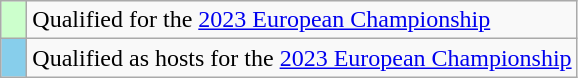<table class="wikitable" style="text-align:left;">
<tr>
<td width=10px bgcolor=#ccffcc></td>
<td>Qualified for the <a href='#'>2023 European Championship</a></td>
</tr>
<tr>
<td width=10px bgcolor=#87ceeb></td>
<td>Qualified as hosts for the <a href='#'>2023 European Championship</a></td>
</tr>
</table>
